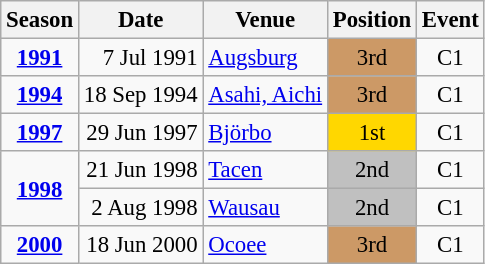<table class="wikitable" style="text-align:center; font-size:95%;">
<tr>
<th>Season</th>
<th>Date</th>
<th>Venue</th>
<th>Position</th>
<th>Event</th>
</tr>
<tr>
<td><strong><a href='#'>1991</a></strong></td>
<td align=right>7 Jul 1991</td>
<td align=left><a href='#'>Augsburg</a></td>
<td bgcolor=cc9966>3rd</td>
<td>C1</td>
</tr>
<tr>
<td><strong><a href='#'>1994</a></strong></td>
<td align=right>18 Sep 1994</td>
<td align=left><a href='#'>Asahi, Aichi</a></td>
<td bgcolor=cc9966>3rd</td>
<td>C1</td>
</tr>
<tr>
<td><strong><a href='#'>1997</a></strong></td>
<td align=right>29 Jun 1997</td>
<td align=left><a href='#'>Björbo</a></td>
<td bgcolor=gold>1st</td>
<td>C1</td>
</tr>
<tr>
<td rowspan=2><strong><a href='#'>1998</a></strong></td>
<td align=right>21 Jun 1998</td>
<td align=left><a href='#'>Tacen</a></td>
<td bgcolor=silver>2nd</td>
<td>C1</td>
</tr>
<tr>
<td align=right>2 Aug 1998</td>
<td align=left><a href='#'>Wausau</a></td>
<td bgcolor=silver>2nd</td>
<td>C1</td>
</tr>
<tr>
<td><strong><a href='#'>2000</a></strong></td>
<td align=right>18 Jun 2000</td>
<td align=left><a href='#'>Ocoee</a></td>
<td bgcolor=cc9966>3rd</td>
<td>C1</td>
</tr>
</table>
